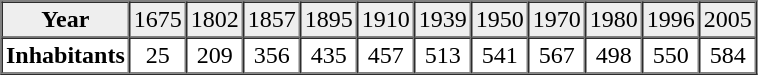<table border="1" cellpadding="2" cellspacing="0" width="300">
<tr bgcolor="#eeeeee" align="center">
<td><strong>Year</strong></td>
<td>1675</td>
<td>1802</td>
<td>1857</td>
<td>1895</td>
<td>1910</td>
<td>1939</td>
<td>1950</td>
<td>1970</td>
<td>1980</td>
<td>1996</td>
<td>2005</td>
</tr>
<tr align="center">
<td><strong>Inhabitants</strong></td>
<td>25</td>
<td>209</td>
<td>356</td>
<td>435</td>
<td>457</td>
<td>513</td>
<td>541</td>
<td>567</td>
<td>498</td>
<td>550</td>
<td>584</td>
</tr>
</table>
